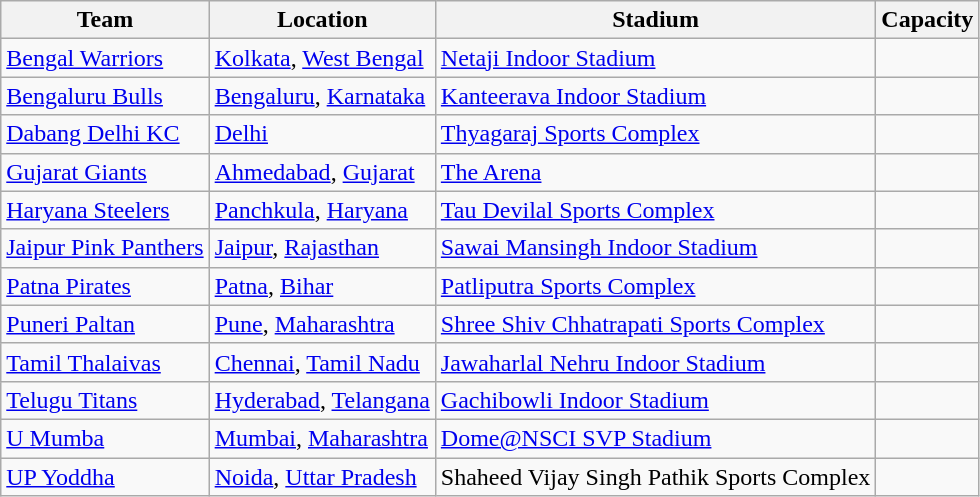<table class="wikitable sortable">
<tr>
<th>Team</th>
<th>Location</th>
<th>Stadium</th>
<th>Capacity</th>
</tr>
<tr>
<td><a href='#'>Bengal Warriors</a></td>
<td><a href='#'>Kolkata</a>, <a href='#'>West Bengal</a></td>
<td><a href='#'>Netaji Indoor Stadium</a></td>
<td style="text-align:center"></td>
</tr>
<tr>
<td><a href='#'>Bengaluru Bulls</a></td>
<td><a href='#'>Bengaluru</a>, <a href='#'>Karnataka</a></td>
<td><a href='#'>Kanteerava Indoor Stadium</a></td>
<td style="text-align:center"></td>
</tr>
<tr>
<td><a href='#'>Dabang Delhi KC</a></td>
<td><a href='#'>Delhi</a></td>
<td><a href='#'>Thyagaraj Sports Complex</a></td>
<td style="text-align:center"></td>
</tr>
<tr>
<td><a href='#'>Gujarat Giants</a></td>
<td><a href='#'>Ahmedabad</a>, <a href='#'>Gujarat</a></td>
<td><a href='#'>The Arena</a></td>
<td style="text-align:center"></td>
</tr>
<tr>
<td><a href='#'>Haryana Steelers</a></td>
<td><a href='#'>Panchkula</a>, <a href='#'>Haryana</a></td>
<td><a href='#'>Tau Devilal Sports Complex</a></td>
<td style="text-align:center"></td>
</tr>
<tr>
<td><a href='#'>Jaipur Pink Panthers</a></td>
<td><a href='#'>Jaipur</a>, <a href='#'>Rajasthan</a></td>
<td><a href='#'>Sawai Mansingh Indoor Stadium</a></td>
<td style="text-align:center"></td>
</tr>
<tr>
<td><a href='#'>Patna Pirates</a></td>
<td><a href='#'>Patna</a>, <a href='#'>Bihar</a></td>
<td><a href='#'>Patliputra Sports Complex</a></td>
<td style="text-align:center"></td>
</tr>
<tr>
<td><a href='#'>Puneri Paltan</a></td>
<td><a href='#'>Pune</a>, <a href='#'>Maharashtra</a></td>
<td><a href='#'>Shree Shiv Chhatrapati Sports Complex</a></td>
<td style="text-align:center"></td>
</tr>
<tr>
<td><a href='#'>Tamil Thalaivas</a></td>
<td><a href='#'>Chennai</a>, <a href='#'>Tamil Nadu</a></td>
<td><a href='#'>Jawaharlal Nehru Indoor Stadium</a></td>
<td style="text-align:center"></td>
</tr>
<tr>
<td><a href='#'>Telugu Titans</a></td>
<td><a href='#'>Hyderabad</a>, <a href='#'>Telangana</a></td>
<td><a href='#'>Gachibowli Indoor Stadium</a></td>
<td style="text-align:center"></td>
</tr>
<tr>
<td><a href='#'>U Mumba</a></td>
<td><a href='#'>Mumbai</a>, <a href='#'>Maharashtra</a></td>
<td><a href='#'>Dome@NSCI SVP Stadium</a></td>
<td style="text-align:center"></td>
</tr>
<tr>
<td><a href='#'>UP Yoddha</a></td>
<td><a href='#'>Noida</a>, <a href='#'>Uttar Pradesh</a></td>
<td>Shaheed Vijay Singh Pathik Sports Complex</td>
<td style="text-align:center"></td>
</tr>
</table>
